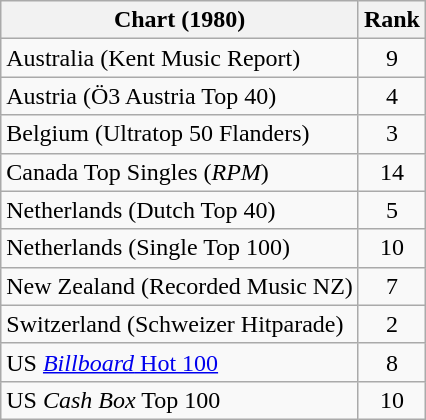<table class="wikitable sortable">
<tr>
<th>Chart (1980)</th>
<th>Rank</th>
</tr>
<tr>
<td>Australia (Kent Music Report)</td>
<td align="center">9</td>
</tr>
<tr>
<td>Austria (Ö3 Austria Top 40)</td>
<td align="center">4</td>
</tr>
<tr>
<td>Belgium (Ultratop 50 Flanders)</td>
<td align="center">3</td>
</tr>
<tr>
<td>Canada Top Singles (<em>RPM</em>)</td>
<td align="center">14</td>
</tr>
<tr>
<td>Netherlands (Dutch Top 40)</td>
<td align="center">5</td>
</tr>
<tr>
<td>Netherlands (Single Top 100)</td>
<td align="center">10</td>
</tr>
<tr>
<td>New Zealand (Recorded Music NZ)</td>
<td align="center">7</td>
</tr>
<tr>
<td>Switzerland (Schweizer Hitparade)</td>
<td align="center">2</td>
</tr>
<tr>
<td>US <a href='#'><em>Billboard</em> Hot 100</a></td>
<td align="center">8</td>
</tr>
<tr>
<td>US <em>Cash Box</em> Top 100</td>
<td align="center">10</td>
</tr>
</table>
